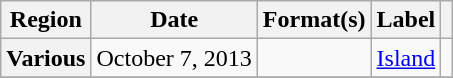<table class="wikitable plainrowheaders">
<tr>
<th scope="col">Region</th>
<th scope="col">Date</th>
<th scope="col">Format(s)</th>
<th scope="col">Label</th>
<th scope="col"></th>
</tr>
<tr>
<th scope="row">Various</th>
<td>October 7, 2013</td>
<td></td>
<td><a href='#'>Island</a></td>
<td style="text-align:center;"></td>
</tr>
<tr>
</tr>
</table>
